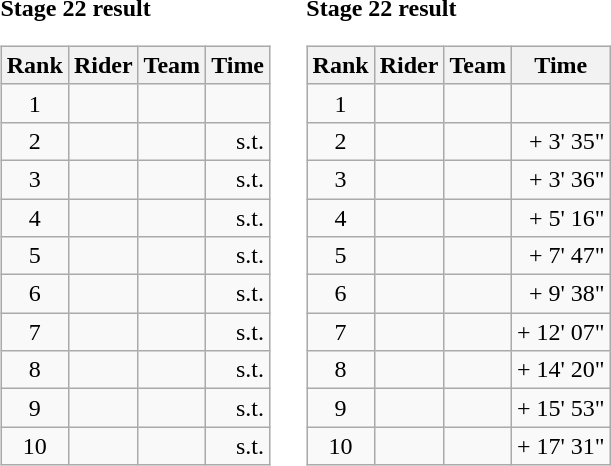<table>
<tr>
<td><strong>Stage 22 result</strong><br><table class="wikitable">
<tr>
<th scope="col">Rank</th>
<th scope="col">Rider</th>
<th scope="col">Team</th>
<th scope="col">Time</th>
</tr>
<tr>
<td style="text-align:center;">1</td>
<td></td>
<td></td>
<td style="text-align:right;"></td>
</tr>
<tr>
<td style="text-align:center;">2</td>
<td></td>
<td></td>
<td style="text-align:right;">s.t.</td>
</tr>
<tr>
<td style="text-align:center;">3</td>
<td></td>
<td></td>
<td style="text-align:right;">s.t.</td>
</tr>
<tr>
<td style="text-align:center;">4</td>
<td></td>
<td></td>
<td style="text-align:right;">s.t.</td>
</tr>
<tr>
<td style="text-align:center;">5</td>
<td></td>
<td></td>
<td style="text-align:right;">s.t.</td>
</tr>
<tr>
<td style="text-align:center;">6</td>
<td></td>
<td></td>
<td style="text-align:right;">s.t.</td>
</tr>
<tr>
<td style="text-align:center;">7</td>
<td></td>
<td></td>
<td style="text-align:right;">s.t.</td>
</tr>
<tr>
<td style="text-align:center;">8</td>
<td></td>
<td></td>
<td style="text-align:right;">s.t.</td>
</tr>
<tr>
<td style="text-align:center;">9</td>
<td></td>
<td></td>
<td style="text-align:right;">s.t.</td>
</tr>
<tr>
<td style="text-align:center;">10</td>
<td></td>
<td></td>
<td style="text-align:right;">s.t.</td>
</tr>
</table>
</td>
<td></td>
<td><strong>Stage 22 result</strong><br><table class="wikitable">
<tr>
<th scope="col">Rank</th>
<th scope="col">Rider</th>
<th scope="col">Team</th>
<th scope="col">Time</th>
</tr>
<tr>
<td style="text-align:center;">1</td>
<td></td>
<td></td>
<td style="text-align:right;"></td>
</tr>
<tr>
<td style="text-align:center;">2</td>
<td></td>
<td></td>
<td style="text-align:right;">+ 3' 35"</td>
</tr>
<tr>
<td style="text-align:center;">3</td>
<td></td>
<td></td>
<td style="text-align:right;">+ 3' 36"</td>
</tr>
<tr>
<td style="text-align:center;">4</td>
<td></td>
<td></td>
<td style="text-align:right;">+ 5' 16"</td>
</tr>
<tr>
<td style="text-align:center;">5</td>
<td></td>
<td></td>
<td style="text-align:right;">+ 7' 47"</td>
</tr>
<tr>
<td style="text-align:center;">6</td>
<td></td>
<td></td>
<td style="text-align:right;">+ 9' 38"</td>
</tr>
<tr>
<td style="text-align:center;">7</td>
<td></td>
<td></td>
<td style="text-align:right;">+ 12' 07"</td>
</tr>
<tr>
<td style="text-align:center;">8</td>
<td></td>
<td></td>
<td style="text-align:right;">+ 14' 20"</td>
</tr>
<tr>
<td style="text-align:center;">9</td>
<td></td>
<td></td>
<td style="text-align:right;">+ 15' 53"</td>
</tr>
<tr>
<td style="text-align:center;">10</td>
<td></td>
<td></td>
<td style="text-align:right;">+ 17' 31"</td>
</tr>
</table>
</td>
</tr>
</table>
